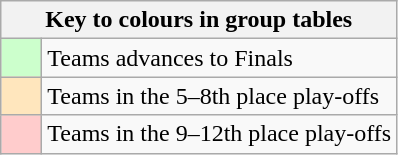<table class="wikitable" style="text-align: center;">
<tr>
<th colspan=2>Key to colours in group tables</th>
</tr>
<tr>
<td style="background:#ccffcc; width:20px;"></td>
<td align=left>Teams advances to Finals</td>
</tr>
<tr>
<td style="background:#ffe6bd; width:20px;"></td>
<td align=left>Teams in the 5–8th place play-offs</td>
</tr>
<tr>
<td style="background:#fcc; width:20px;"></td>
<td align=left>Teams in the 9–12th place play-offs</td>
</tr>
</table>
